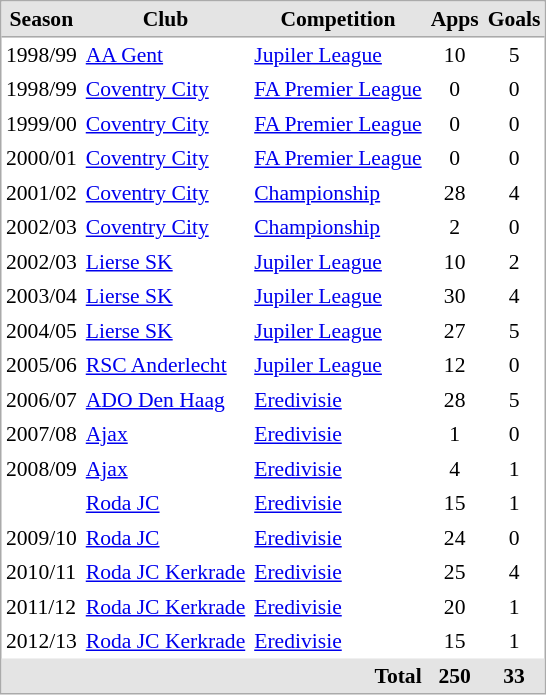<table cellspacing="0" cellpadding="3" style="border:1px solid #AAAAAA;font-size:90%">
<tr bgcolor="#E4E4E4">
<th style="border-bottom:1px solid #AAAAAA">Season</th>
<th style="border-bottom:1px solid #AAAAAA">Club</th>
<th style="border-bottom:1px solid #AAAAAA">Competition</th>
<th style="border-bottom:1px solid #AAAAAA" align="center">Apps</th>
<th style="border-bottom:1px solid #AAAAAA" align="center">Goals</th>
</tr>
<tr>
<td>1998/99</td>
<td><a href='#'>AA Gent</a></td>
<td><a href='#'>Jupiler League</a></td>
<td align="center">10</td>
<td align="center">5</td>
</tr>
<tr>
<td>1998/99</td>
<td><a href='#'>Coventry City</a></td>
<td><a href='#'>FA Premier League</a></td>
<td align="center">0</td>
<td align="center">0</td>
</tr>
<tr>
<td>1999/00</td>
<td><a href='#'>Coventry City</a></td>
<td><a href='#'>FA Premier League</a></td>
<td align="center">0</td>
<td align="center">0</td>
</tr>
<tr>
<td>2000/01</td>
<td><a href='#'>Coventry City</a></td>
<td><a href='#'>FA Premier League</a></td>
<td align="center">0</td>
<td align="center">0</td>
</tr>
<tr>
<td>2001/02</td>
<td><a href='#'>Coventry City</a></td>
<td><a href='#'>Championship</a></td>
<td align="center">28</td>
<td align="center">4</td>
</tr>
<tr>
<td>2002/03</td>
<td><a href='#'>Coventry City</a></td>
<td><a href='#'>Championship</a></td>
<td align="center">2</td>
<td align="center">0</td>
</tr>
<tr>
<td>2002/03</td>
<td><a href='#'>Lierse SK</a></td>
<td><a href='#'>Jupiler League</a></td>
<td align="center">10</td>
<td align="center">2</td>
</tr>
<tr>
<td>2003/04</td>
<td><a href='#'>Lierse SK</a></td>
<td><a href='#'>Jupiler League</a></td>
<td align="center">30</td>
<td align="center">4</td>
</tr>
<tr>
<td>2004/05</td>
<td><a href='#'>Lierse SK</a></td>
<td><a href='#'>Jupiler League</a></td>
<td align="center">27</td>
<td align="center">5</td>
</tr>
<tr>
<td>2005/06</td>
<td><a href='#'>RSC Anderlecht</a></td>
<td><a href='#'>Jupiler League</a></td>
<td align="center">12</td>
<td align="center">0</td>
</tr>
<tr>
<td>2006/07</td>
<td><a href='#'>ADO Den Haag</a></td>
<td><a href='#'>Eredivisie</a></td>
<td align="center">28</td>
<td align="center">5</td>
</tr>
<tr>
<td>2007/08</td>
<td><a href='#'>Ajax</a></td>
<td><a href='#'>Eredivisie</a></td>
<td align="center">1</td>
<td align="center">0</td>
</tr>
<tr>
<td>2008/09</td>
<td><a href='#'>Ajax</a></td>
<td><a href='#'>Eredivisie</a></td>
<td align="center">4</td>
<td align="center">1</td>
</tr>
<tr>
<td></td>
<td><a href='#'>Roda JC</a></td>
<td><a href='#'>Eredivisie</a></td>
<td align="center">15</td>
<td align="center">1</td>
</tr>
<tr>
<td>2009/10</td>
<td><a href='#'>Roda JC</a></td>
<td><a href='#'>Eredivisie</a></td>
<td align="center">24</td>
<td align="center">0</td>
</tr>
<tr>
<td>2010/11</td>
<td><a href='#'>Roda JC Kerkrade</a></td>
<td><a href='#'>Eredivisie</a></td>
<td align="center">25</td>
<td align="center">4</td>
</tr>
<tr>
<td>2011/12</td>
<td><a href='#'>Roda JC Kerkrade</a></td>
<td><a href='#'>Eredivisie</a></td>
<td align="center">20</td>
<td align="center">1</td>
</tr>
<tr>
<td>2012/13</td>
<td><a href='#'>Roda JC Kerkrade</a></td>
<td><a href='#'>Eredivisie</a></td>
<td align="center">15</td>
<td align="center">1</td>
</tr>
<tr>
</tr>
<tr style="background:#E4E4E4;">
<th ! colspan="3"  align="right">Total</th>
<th>250</th>
<th>33</th>
</tr>
<tr>
</tr>
</table>
